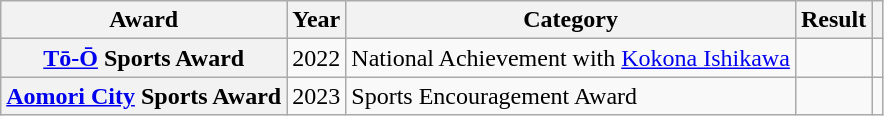<table class="wikitable plainrowheaders sortable">
<tr>
<th scope="col">Award</th>
<th scope="col">Year</th>
<th scope="col">Category</th>
<th scope="col">Result</th>
<th scope="col" class="unsortable"></th>
</tr>
<tr>
<th scope="row"><a href='#'>Tō-Ō</a> Sports Award</th>
<td align="center">2022</td>
<td>National Achievement with <a href='#'>Kokona Ishikawa</a></td>
<td></td>
<td align="center"></td>
</tr>
<tr>
<th scope="row"><a href='#'>Aomori City</a> Sports Award</th>
<td align="center">2023</td>
<td>Sports Encouragement Award</td>
<td></td>
<td align="center"></td>
</tr>
</table>
